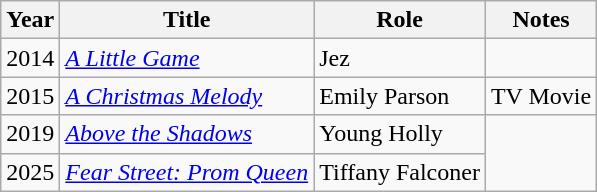<table class="wikitable sortable">
<tr>
<th>Year</th>
<th>Title</th>
<th>Role</th>
<th>Notes</th>
</tr>
<tr>
<td>2014</td>
<td><em><a href='#'>A Little Game</a></em></td>
<td>Jez</td>
</tr>
<tr>
<td>2015</td>
<td><em><a href='#'>A Christmas Melody</a></em></td>
<td>Emily Parson</td>
<td>TV Movie</td>
</tr>
<tr>
<td>2019</td>
<td><em><a href='#'>Above the Shadows</a></em></td>
<td>Young Holly</td>
</tr>
<tr>
<td>2025</td>
<td><em><a href='#'>Fear Street: Prom Queen</a></em></td>
<td>Tiffany Falconer</td>
</tr>
</table>
